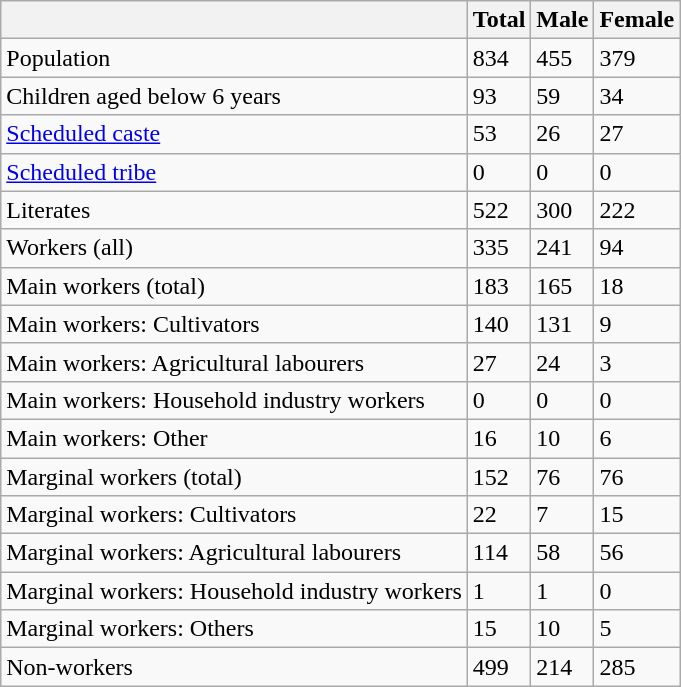<table class="wikitable sortable">
<tr>
<th></th>
<th>Total</th>
<th>Male</th>
<th>Female</th>
</tr>
<tr>
<td>Population</td>
<td>834</td>
<td>455</td>
<td>379</td>
</tr>
<tr>
<td>Children aged below 6 years</td>
<td>93</td>
<td>59</td>
<td>34</td>
</tr>
<tr>
<td><a href='#'>Scheduled caste</a></td>
<td>53</td>
<td>26</td>
<td>27</td>
</tr>
<tr>
<td><a href='#'>Scheduled tribe</a></td>
<td>0</td>
<td>0</td>
<td>0</td>
</tr>
<tr>
<td>Literates</td>
<td>522</td>
<td>300</td>
<td>222</td>
</tr>
<tr>
<td>Workers (all)</td>
<td>335</td>
<td>241</td>
<td>94</td>
</tr>
<tr>
<td>Main workers (total)</td>
<td>183</td>
<td>165</td>
<td>18</td>
</tr>
<tr>
<td>Main workers: Cultivators</td>
<td>140</td>
<td>131</td>
<td>9</td>
</tr>
<tr>
<td>Main workers: Agricultural labourers</td>
<td>27</td>
<td>24</td>
<td>3</td>
</tr>
<tr>
<td>Main workers: Household industry workers</td>
<td>0</td>
<td>0</td>
<td>0</td>
</tr>
<tr>
<td>Main workers: Other</td>
<td>16</td>
<td>10</td>
<td>6</td>
</tr>
<tr>
<td>Marginal workers (total)</td>
<td>152</td>
<td>76</td>
<td>76</td>
</tr>
<tr>
<td>Marginal workers: Cultivators</td>
<td>22</td>
<td>7</td>
<td>15</td>
</tr>
<tr>
<td>Marginal workers: Agricultural labourers</td>
<td>114</td>
<td>58</td>
<td>56</td>
</tr>
<tr>
<td>Marginal workers: Household industry workers</td>
<td>1</td>
<td>1</td>
<td>0</td>
</tr>
<tr>
<td>Marginal workers: Others</td>
<td>15</td>
<td>10</td>
<td>5</td>
</tr>
<tr>
<td>Non-workers</td>
<td>499</td>
<td>214</td>
<td>285</td>
</tr>
</table>
